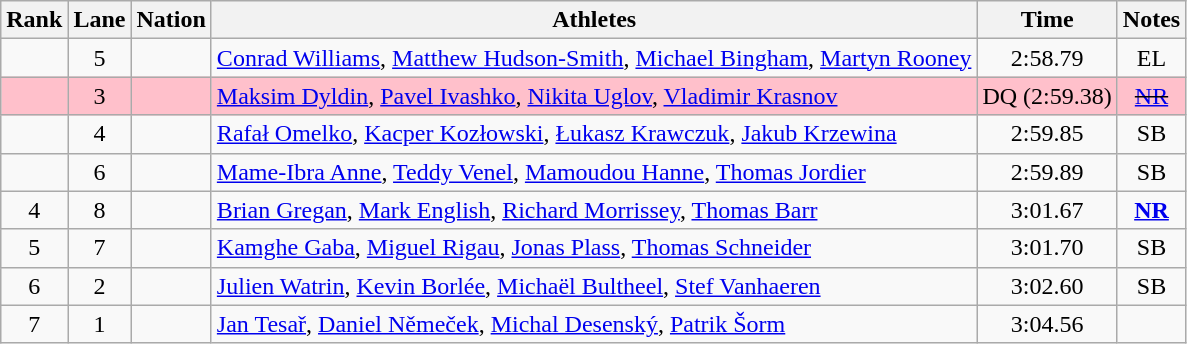<table class="wikitable sortable" style="text-align:center">
<tr>
<th>Rank</th>
<th>Lane</th>
<th>Nation</th>
<th>Athletes</th>
<th>Time</th>
<th>Notes</th>
</tr>
<tr>
<td></td>
<td>5</td>
<td align=left></td>
<td align=left><a href='#'>Conrad Williams</a>, <a href='#'>Matthew Hudson-Smith</a>, <a href='#'>Michael Bingham</a>, <a href='#'>Martyn Rooney</a></td>
<td>2:58.79</td>
<td>EL</td>
</tr>
<tr bgcolor=pink>
<td><s></s></td>
<td>3</td>
<td align=left></td>
<td align=left><a href='#'>Maksim Dyldin</a>, <a href='#'>Pavel Ivashko</a>, <a href='#'>Nikita Uglov</a>, <a href='#'>Vladimir Krasnov</a></td>
<td>DQ (2:59.38)</td>
<td><s><a href='#'>NR</a></s></td>
</tr>
<tr>
<td></td>
<td>4</td>
<td align=left></td>
<td align=left><a href='#'>Rafał Omelko</a>, <a href='#'>Kacper Kozłowski</a>, <a href='#'>Łukasz Krawczuk</a>, <a href='#'>Jakub Krzewina</a></td>
<td>2:59.85</td>
<td>SB</td>
</tr>
<tr>
<td></td>
<td>6</td>
<td align=left></td>
<td align=left><a href='#'>Mame-Ibra Anne</a>, <a href='#'>Teddy Venel</a>, <a href='#'>Mamoudou Hanne</a>, <a href='#'>Thomas Jordier</a></td>
<td>2:59.89</td>
<td>SB</td>
</tr>
<tr>
<td>4</td>
<td>8</td>
<td align=left></td>
<td align=left><a href='#'>Brian Gregan</a>, <a href='#'>Mark English</a>, <a href='#'>Richard Morrissey</a>, <a href='#'>Thomas Barr</a></td>
<td>3:01.67</td>
<td><strong><a href='#'>NR</a></strong></td>
</tr>
<tr>
<td>5</td>
<td>7</td>
<td align=left></td>
<td align=left><a href='#'>Kamghe Gaba</a>, <a href='#'>Miguel Rigau</a>, <a href='#'>Jonas Plass</a>, <a href='#'>Thomas Schneider</a></td>
<td>3:01.70</td>
<td>SB</td>
</tr>
<tr>
<td>6</td>
<td>2</td>
<td align=left></td>
<td align=left><a href='#'>Julien Watrin</a>, <a href='#'>Kevin Borlée</a>, <a href='#'>Michaël Bultheel</a>, <a href='#'>Stef Vanhaeren</a></td>
<td>3:02.60</td>
<td>SB</td>
</tr>
<tr>
<td>7</td>
<td>1</td>
<td align=left></td>
<td align=left><a href='#'>Jan Tesař</a>, <a href='#'>Daniel Němeček</a>, <a href='#'>Michal Desenský</a>, <a href='#'>Patrik Šorm</a></td>
<td>3:04.56</td>
<td></td>
</tr>
</table>
